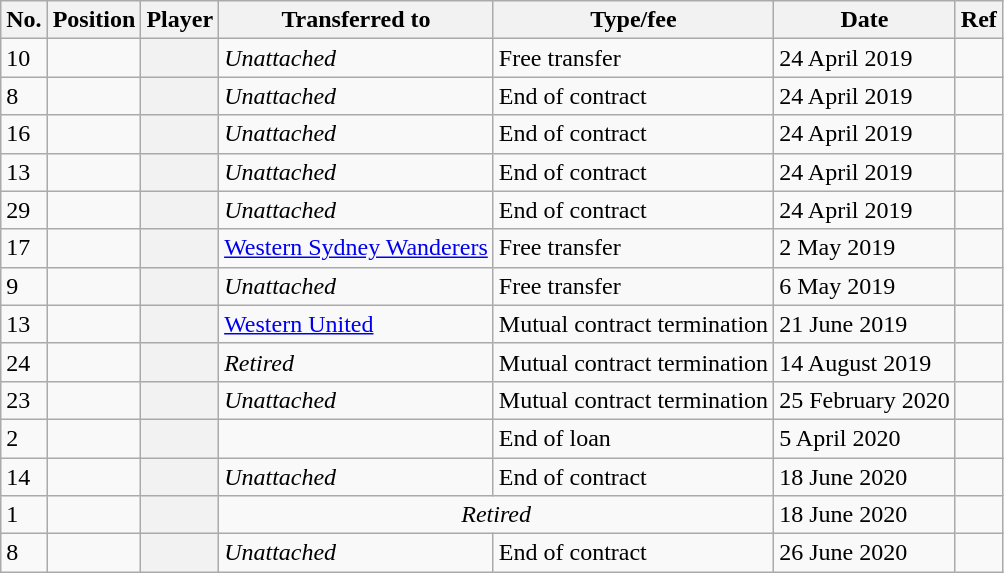<table class="wikitable plainrowheaders sortable" style="text-align:center; text-align:left">
<tr>
<th scope="col">No.</th>
<th scope="col">Position</th>
<th scope="col">Player</th>
<th scope="col">Transferred to</th>
<th scope="col">Type/fee</th>
<th scope="col">Date</th>
<th scope="col" class="unsortable">Ref</th>
</tr>
<tr>
<td>10</td>
<td></td>
<th scope="row"></th>
<td><em>Unattached</em></td>
<td>Free transfer</td>
<td>24 April 2019</td>
<td></td>
</tr>
<tr>
<td>8</td>
<td></td>
<th scope="row"></th>
<td><em>Unattached</em></td>
<td>End of contract</td>
<td>24 April 2019</td>
<td></td>
</tr>
<tr>
<td>16</td>
<td></td>
<th scope="row"></th>
<td><em>Unattached</em></td>
<td>End of contract</td>
<td>24 April 2019</td>
<td></td>
</tr>
<tr>
<td>13</td>
<td></td>
<th scope="row"></th>
<td><em>Unattached</em></td>
<td>End of contract</td>
<td>24 April 2019</td>
<td></td>
</tr>
<tr>
<td>29</td>
<td></td>
<th scope="row"></th>
<td><em>Unattached</em></td>
<td>End of contract</td>
<td>24 April 2019</td>
<td></td>
</tr>
<tr>
<td>17</td>
<td></td>
<th scope="row"></th>
<td><a href='#'>Western Sydney Wanderers</a></td>
<td>Free transfer</td>
<td>2 May 2019</td>
<td></td>
</tr>
<tr>
<td>9</td>
<td></td>
<th scope="row"></th>
<td><em>Unattached</em></td>
<td>Free transfer</td>
<td>6 May 2019</td>
<td></td>
</tr>
<tr>
<td>13</td>
<td></td>
<th scope="row"></th>
<td><a href='#'>Western United</a></td>
<td>Mutual contract termination</td>
<td>21 June 2019</td>
<td></td>
</tr>
<tr>
<td>24</td>
<td></td>
<th scope="row"></th>
<td><em>Retired</em></td>
<td>Mutual contract termination</td>
<td>14 August 2019</td>
<td></td>
</tr>
<tr>
<td>23</td>
<td></td>
<th scope="row"></th>
<td><em>Unattached</em></td>
<td>Mutual contract termination</td>
<td>25 February 2020</td>
<td></td>
</tr>
<tr>
<td>2</td>
<td></td>
<th scope="row"></th>
<td></td>
<td>End of loan</td>
<td>5 April 2020</td>
<td></td>
</tr>
<tr>
<td>14</td>
<td></td>
<th scope="row"></th>
<td><em>Unattached</em></td>
<td>End of contract</td>
<td>18 June 2020</td>
<td></td>
</tr>
<tr>
<td>1</td>
<td></td>
<th scope="row"></th>
<td colspan="2" align="center"><em>Retired</em></td>
<td>18 June 2020</td>
<td></td>
</tr>
<tr>
<td>8</td>
<td></td>
<th scope="row"></th>
<td><em>Unattached</em></td>
<td>End of contract</td>
<td>26 June 2020</td>
<td></td>
</tr>
</table>
